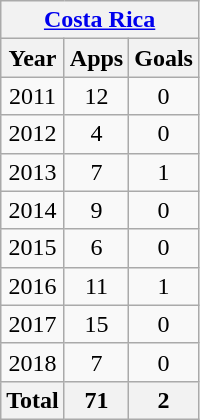<table class="wikitable" style="text-align:center">
<tr>
<th colspan=3><a href='#'>Costa Rica</a></th>
</tr>
<tr>
<th>Year</th>
<th>Apps</th>
<th>Goals</th>
</tr>
<tr>
<td>2011</td>
<td>12</td>
<td>0</td>
</tr>
<tr>
<td>2012</td>
<td>4</td>
<td>0</td>
</tr>
<tr>
<td>2013</td>
<td>7</td>
<td>1</td>
</tr>
<tr>
<td>2014</td>
<td>9</td>
<td>0</td>
</tr>
<tr>
<td>2015</td>
<td>6</td>
<td>0</td>
</tr>
<tr>
<td>2016</td>
<td>11</td>
<td>1</td>
</tr>
<tr>
<td>2017</td>
<td>15</td>
<td>0</td>
</tr>
<tr>
<td>2018</td>
<td>7</td>
<td>0</td>
</tr>
<tr>
<th>Total</th>
<th>71</th>
<th>2</th>
</tr>
</table>
